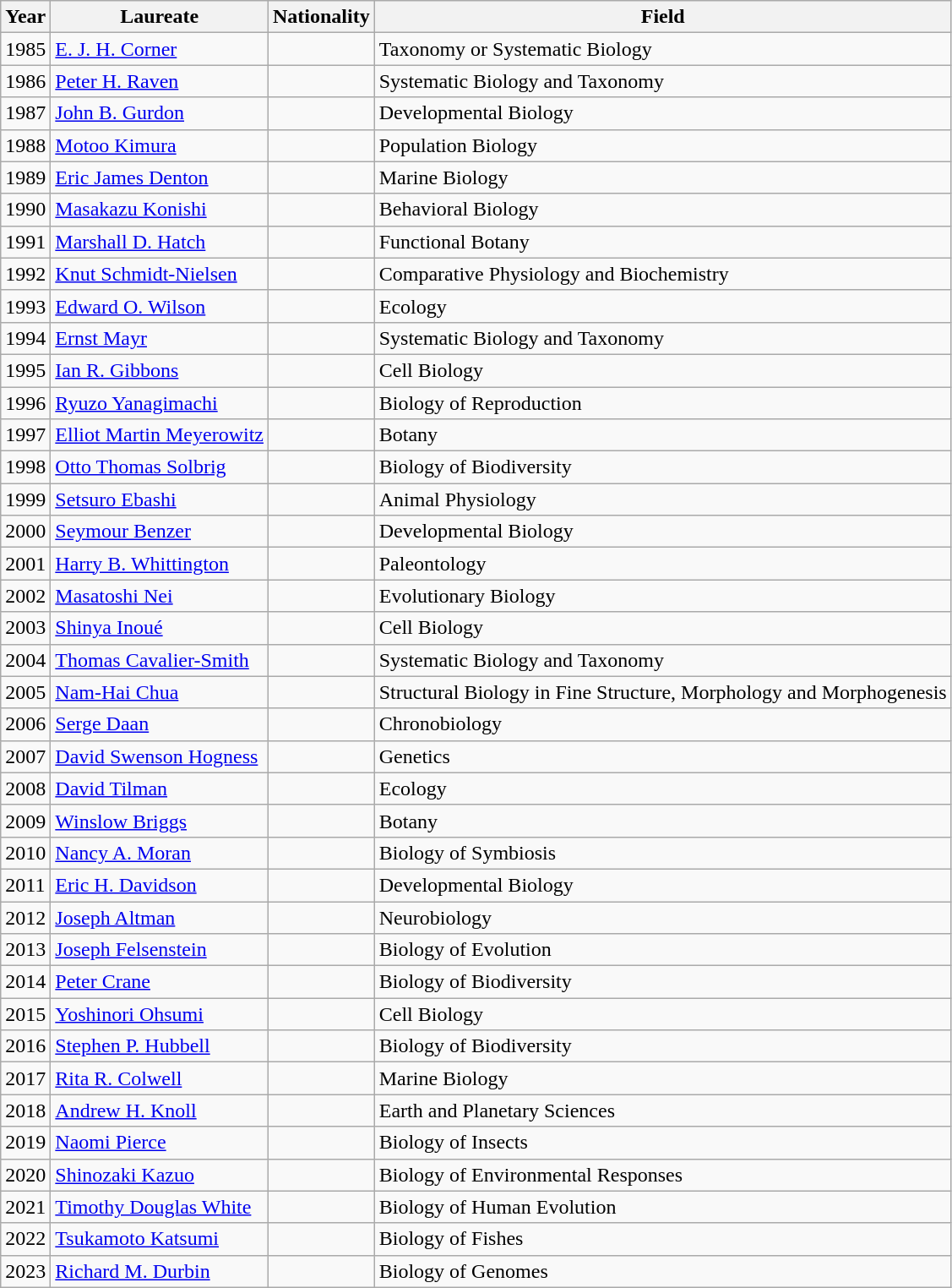<table class="wikitable">
<tr>
<th>Year</th>
<th>Laureate</th>
<th>Nationality</th>
<th>Field</th>
</tr>
<tr>
<td>1985</td>
<td><a href='#'>E. J. H. Corner</a></td>
<td></td>
<td>Taxonomy or Systematic Biology</td>
</tr>
<tr>
<td>1986</td>
<td><a href='#'>Peter H. Raven</a></td>
<td></td>
<td>Systematic Biology and Taxonomy</td>
</tr>
<tr>
<td>1987</td>
<td><a href='#'>John B. Gurdon</a></td>
<td></td>
<td>Developmental Biology</td>
</tr>
<tr>
<td>1988</td>
<td><a href='#'>Motoo Kimura</a></td>
<td></td>
<td>Population Biology</td>
</tr>
<tr>
<td>1989</td>
<td><a href='#'>Eric James Denton</a></td>
<td></td>
<td>Marine Biology</td>
</tr>
<tr>
<td>1990</td>
<td><a href='#'>Masakazu Konishi</a></td>
<td></td>
<td>Behavioral Biology</td>
</tr>
<tr>
<td>1991</td>
<td><a href='#'>Marshall D. Hatch</a></td>
<td></td>
<td>Functional Botany</td>
</tr>
<tr>
<td>1992</td>
<td><a href='#'>Knut Schmidt-Nielsen</a></td>
<td><br></td>
<td>Comparative Physiology and Biochemistry</td>
</tr>
<tr>
<td>1993</td>
<td><a href='#'>Edward O. Wilson</a></td>
<td></td>
<td>Ecology</td>
</tr>
<tr>
<td>1994</td>
<td><a href='#'>Ernst Mayr</a></td>
<td><br></td>
<td>Systematic Biology and Taxonomy</td>
</tr>
<tr>
<td>1995</td>
<td><a href='#'>Ian R. Gibbons</a></td>
<td></td>
<td>Cell Biology</td>
</tr>
<tr>
<td>1996</td>
<td><a href='#'>Ryuzo Yanagimachi</a></td>
<td></td>
<td>Biology of Reproduction</td>
</tr>
<tr>
<td>1997</td>
<td><a href='#'>Elliot Martin Meyerowitz</a></td>
<td></td>
<td>Botany</td>
</tr>
<tr>
<td>1998</td>
<td><a href='#'>Otto Thomas Solbrig</a></td>
<td></td>
<td>Biology of Biodiversity</td>
</tr>
<tr>
<td>1999</td>
<td><a href='#'>Setsuro Ebashi</a></td>
<td></td>
<td>Animal Physiology</td>
</tr>
<tr>
<td>2000</td>
<td><a href='#'>Seymour Benzer</a></td>
<td></td>
<td>Developmental Biology</td>
</tr>
<tr>
<td>2001</td>
<td><a href='#'>Harry B. Whittington</a></td>
<td></td>
<td>Paleontology</td>
</tr>
<tr>
<td>2002</td>
<td><a href='#'>Masatoshi Nei</a></td>
<td></td>
<td>Evolutionary Biology</td>
</tr>
<tr>
<td>2003</td>
<td><a href='#'>Shinya Inoué</a></td>
<td></td>
<td>Cell Biology</td>
</tr>
<tr>
<td>2004</td>
<td><a href='#'>Thomas Cavalier-Smith</a></td>
<td></td>
<td>Systematic Biology and Taxonomy</td>
</tr>
<tr>
<td>2005</td>
<td><a href='#'>Nam-Hai Chua</a></td>
<td></td>
<td>Structural Biology in Fine Structure, Morphology and Morphogenesis</td>
</tr>
<tr>
<td>2006</td>
<td><a href='#'>Serge Daan</a></td>
<td></td>
<td>Chronobiology</td>
</tr>
<tr>
<td>2007</td>
<td><a href='#'>David Swenson Hogness</a></td>
<td></td>
<td>Genetics</td>
</tr>
<tr>
<td>2008</td>
<td><a href='#'>David Tilman</a></td>
<td></td>
<td>Ecology</td>
</tr>
<tr>
<td>2009</td>
<td><a href='#'>Winslow Briggs</a></td>
<td></td>
<td>Botany</td>
</tr>
<tr>
<td>2010</td>
<td><a href='#'>Nancy A. Moran</a></td>
<td></td>
<td>Biology of Symbiosis</td>
</tr>
<tr>
<td>2011</td>
<td><a href='#'>Eric H. Davidson</a></td>
<td></td>
<td>Developmental Biology</td>
</tr>
<tr>
<td>2012</td>
<td><a href='#'>Joseph Altman</a></td>
<td></td>
<td>Neurobiology</td>
</tr>
<tr>
<td>2013</td>
<td><a href='#'>Joseph Felsenstein</a></td>
<td></td>
<td>Biology of Evolution</td>
</tr>
<tr>
<td>2014</td>
<td><a href='#'>Peter Crane</a></td>
<td></td>
<td>Biology of Biodiversity</td>
</tr>
<tr>
<td>2015</td>
<td><a href='#'>Yoshinori Ohsumi</a></td>
<td></td>
<td>Cell Biology</td>
</tr>
<tr>
<td>2016</td>
<td><a href='#'>Stephen P. Hubbell</a></td>
<td></td>
<td>Biology of Biodiversity</td>
</tr>
<tr>
<td>2017</td>
<td><a href='#'>Rita R. Colwell</a></td>
<td></td>
<td>Marine Biology</td>
</tr>
<tr>
<td>2018</td>
<td><a href='#'>Andrew H. Knoll</a></td>
<td></td>
<td>Earth and Planetary Sciences</td>
</tr>
<tr>
<td>2019</td>
<td><a href='#'>Naomi Pierce</a></td>
<td></td>
<td>Biology of Insects</td>
</tr>
<tr>
<td>2020</td>
<td><a href='#'>Shinozaki Kazuo</a></td>
<td></td>
<td>Biology of Environmental Responses</td>
</tr>
<tr>
<td>2021</td>
<td><a href='#'>Timothy Douglas White</a></td>
<td></td>
<td>Biology of Human Evolution</td>
</tr>
<tr>
<td>2022</td>
<td><a href='#'>Tsukamoto Katsumi</a></td>
<td></td>
<td>Biology of Fishes</td>
</tr>
<tr>
<td>2023</td>
<td><a href='#'>Richard M. Durbin</a></td>
<td></td>
<td>Biology of Genomes</td>
</tr>
</table>
